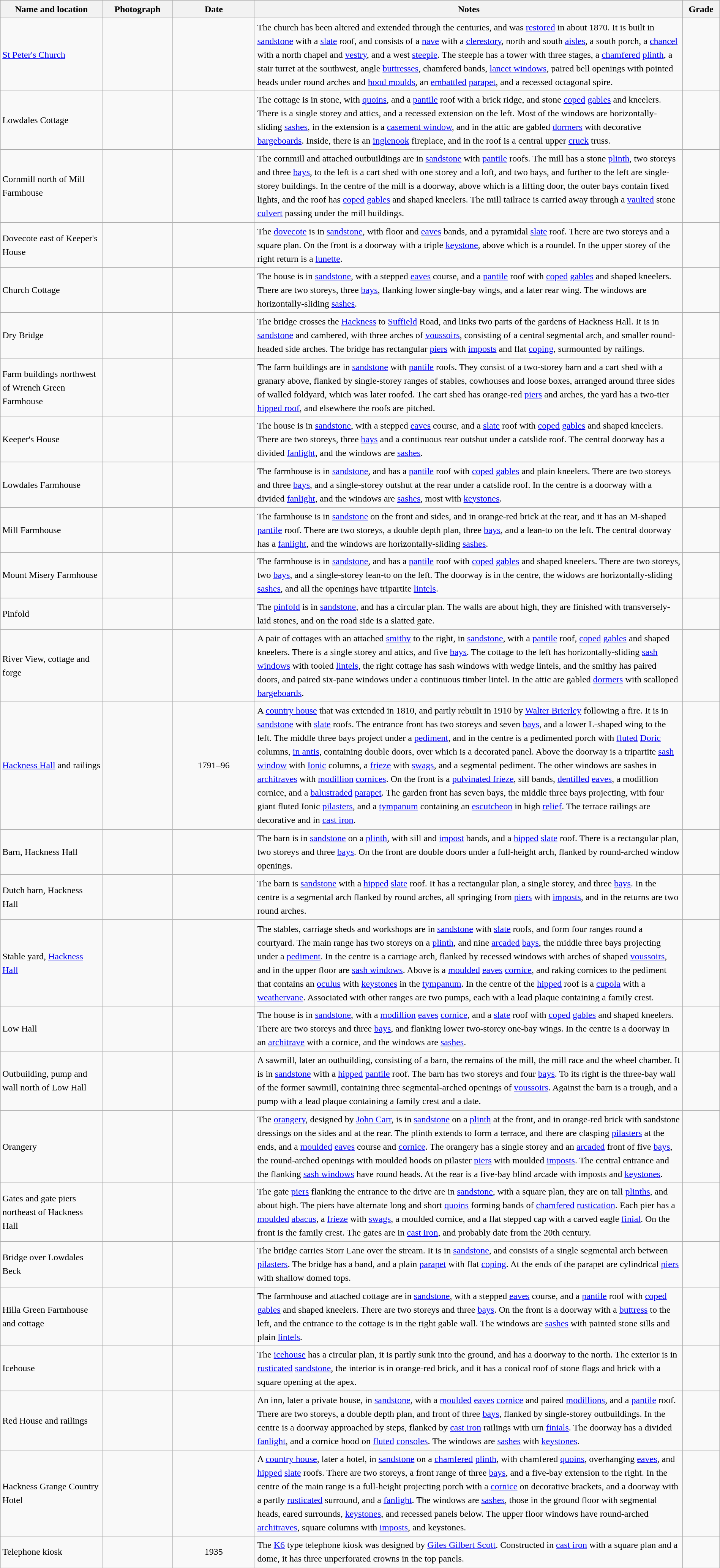<table class="wikitable sortable plainrowheaders" style="width:100%; border:0px; text-align:left; line-height:150%">
<tr>
<th scope="col"  style="width:150px">Name and location</th>
<th scope="col"  style="width:100px" class="unsortable">Photograph</th>
<th scope="col"  style="width:120px">Date</th>
<th scope="col"  style="width:650px" class="unsortable">Notes</th>
<th scope="col"  style="width:50px">Grade</th>
</tr>
<tr>
<td><a href='#'>St Peter's Church</a><br><small></small></td>
<td></td>
<td align="center"></td>
<td>The church has been altered and extended through the centuries, and was <a href='#'>restored</a> in about 1870.  It is built in <a href='#'>sandstone</a> with a <a href='#'>slate</a> roof, and consists of a <a href='#'>nave</a> with a <a href='#'>clerestory</a>, north and south <a href='#'>aisles</a>, a south porch, a <a href='#'>chancel</a> with a north chapel and <a href='#'>vestry</a>, and a west <a href='#'>steeple</a>.  The steeple has a tower with three stages, a <a href='#'>chamfered</a> <a href='#'>plinth</a>, a stair turret at the southwest, angle <a href='#'>buttresses</a>, chamfered bands, <a href='#'>lancet windows</a>, paired bell openings with pointed heads under round arches and <a href='#'>hood moulds</a>, an <a href='#'>embattled</a> <a href='#'>parapet</a>, and a recessed octagonal spire.</td>
<td align="center" ></td>
</tr>
<tr>
<td>Lowdales Cottage<br><small></small></td>
<td></td>
<td align="center"></td>
<td>The cottage is in stone, with <a href='#'>quoins</a>, and a <a href='#'>pantile</a> roof with a brick ridge, and stone <a href='#'>coped</a> <a href='#'>gables</a> and kneelers.  There is a single storey and attics, and a recessed extension on the left.  Most of the windows are horizontally-sliding <a href='#'>sashes</a>, in the extension is a <a href='#'>casement window</a>, and in the attic are gabled <a href='#'>dormers</a> with decorative <a href='#'>bargeboards</a>.  Inside, there is an <a href='#'>inglenook</a> fireplace, and in the roof is a central upper <a href='#'>cruck</a> truss.</td>
<td align="center" ></td>
</tr>
<tr>
<td>Cornmill north of Mill Farmhouse<br><small></small></td>
<td></td>
<td align="center"></td>
<td>The cornmill and attached outbuildings are in <a href='#'>sandstone</a> with <a href='#'>pantile</a> roofs.  The mill has a stone <a href='#'>plinth</a>, two storeys and three <a href='#'>bays</a>, to the left is a cart shed with one storey and a loft, and two bays, and further to the left are single-storey buildings.  In the centre of the mill is a doorway, above which is a lifting door, the outer bays contain fixed lights, and the roof has <a href='#'>coped</a> <a href='#'>gables</a> and shaped kneelers.  The mill tailrace is carried away through a <a href='#'>vaulted</a> stone <a href='#'>culvert</a> passing under the mill buildings.</td>
<td align="center" ></td>
</tr>
<tr>
<td>Dovecote east of Keeper's House<br><small></small></td>
<td></td>
<td align="center"></td>
<td>The <a href='#'>dovecote</a> is in <a href='#'>sandstone</a>, with floor and <a href='#'>eaves</a> bands, and a pyramidal <a href='#'>slate</a> roof.  There are two storeys and a square plan.  On the front is a doorway with a triple <a href='#'>keystone</a>, above which is a roundel.  In the upper storey of the right return is a <a href='#'>lunette</a>.</td>
<td align="center" ></td>
</tr>
<tr>
<td>Church Cottage<br><small></small></td>
<td></td>
<td align="center"></td>
<td>The house is in <a href='#'>sandstone</a>, with a stepped <a href='#'>eaves</a> course, and a <a href='#'>pantile</a> roof with <a href='#'>coped</a> <a href='#'>gables</a> and shaped kneelers.  There are two storeys, three <a href='#'>bays</a>, flanking lower single-bay wings, and a later rear wing.  The windows are horizontally-sliding <a href='#'>sashes</a>.</td>
<td align="center" ></td>
</tr>
<tr>
<td>Dry Bridge<br><small></small></td>
<td></td>
<td align="center"></td>
<td>The bridge crosses the <a href='#'>Hackness</a> to <a href='#'>Suffield</a> Road, and links two parts of the gardens of Hackness Hall.  It is in <a href='#'>sandstone</a> and cambered, with three arches of <a href='#'>voussoirs</a>, consisting of a central segmental arch, and smaller round-headed side arches.  The bridge has rectangular <a href='#'>piers</a> with <a href='#'>imposts</a> and flat <a href='#'>coping</a>, surmounted by railings.</td>
<td align="center" ></td>
</tr>
<tr>
<td>Farm buildings northwest of Wrench Green Farmhouse<br><small></small></td>
<td></td>
<td align="center"></td>
<td>The farm buildings are in <a href='#'>sandstone</a> with <a href='#'>pantile</a> roofs.  They consist of a two-storey barn and a cart shed with a granary above, flanked by single-storey ranges of stables, cowhouses and loose boxes, arranged around three sides of walled foldyard, which was later roofed.  The cart shed has orange-red <a href='#'>piers</a> and arches, the yard has a two-tier <a href='#'>hipped roof</a>, and elsewhere the roofs are pitched.</td>
<td align="center" ></td>
</tr>
<tr>
<td>Keeper's House<br><small></small></td>
<td></td>
<td align="center"></td>
<td>The house is in <a href='#'>sandstone</a>, with a stepped <a href='#'>eaves</a> course, and a <a href='#'>slate</a> roof with <a href='#'>coped</a> <a href='#'>gables</a> and shaped kneelers.  There are two storeys, three <a href='#'>bays</a> and a continuous rear outshut under a catslide roof.  The central doorway has a divided <a href='#'>fanlight</a>, and the windows are <a href='#'>sashes</a>.</td>
<td align="center" ></td>
</tr>
<tr>
<td>Lowdales Farmhouse<br><small></small></td>
<td></td>
<td align="center"></td>
<td>The farmhouse is in <a href='#'>sandstone</a>, and has a <a href='#'>pantile</a> roof with <a href='#'>coped</a> <a href='#'>gables</a> and plain kneelers.  There are two storeys and three <a href='#'>bays</a>, and a single-storey outshut at the rear under a catslide roof.  In the centre is a doorway with a divided <a href='#'>fanlight</a>, and the windows are <a href='#'>sashes</a>, most with <a href='#'>keystones</a>.</td>
<td align="center" ></td>
</tr>
<tr>
<td>Mill Farmhouse<br><small></small></td>
<td></td>
<td align="center"></td>
<td>The farmhouse is in <a href='#'>sandstone</a> on the front and sides, and in orange-red brick at the rear, and it has an M-shaped <a href='#'>pantile</a> roof.  There are two storeys, a double depth plan, three <a href='#'>bays</a>, and a lean-to on the left.  The central doorway has a <a href='#'>fanlight</a>, and the windows are horizontally-sliding <a href='#'>sashes</a>.</td>
<td align="center" ></td>
</tr>
<tr>
<td>Mount Misery Farmhouse<br><small></small></td>
<td></td>
<td align="center"></td>
<td>The farmhouse is in <a href='#'>sandstone</a>, and has a <a href='#'>pantile</a> roof with <a href='#'>coped</a> <a href='#'>gables</a> and shaped kneelers.  There are two storeys, two <a href='#'>bays</a>, and a single-storey lean-to on the left.  The doorway is in the centre, the widows are horizontally-sliding <a href='#'>sashes</a>, and all the openings have tripartite <a href='#'>lintels</a>.</td>
<td align="center" ></td>
</tr>
<tr>
<td>Pinfold<br><small></small></td>
<td></td>
<td align="center"></td>
<td>The <a href='#'>pinfold</a> is in <a href='#'>sandstone</a>, and has a circular plan.  The walls are about  high, they are finished with transversely-laid stones, and on the road side is a slatted gate.</td>
<td align="center" ></td>
</tr>
<tr>
<td>River View, cottage and forge<br><small></small></td>
<td></td>
<td align="center"></td>
<td>A pair of cottages with an attached <a href='#'>smithy</a> to the right, in <a href='#'>sandstone</a>, with a <a href='#'>pantile</a> roof, <a href='#'>coped</a> <a href='#'>gables</a> and shaped kneelers.  There is a single storey and attics, and five <a href='#'>bays</a>.  The cottage to the left has horizontally-sliding <a href='#'>sash windows</a> with tooled <a href='#'>lintels</a>, the right cottage has sash windows with wedge lintels, and the smithy has paired doors, and paired six-pane windows under a continuous timber lintel.  In the attic are gabled <a href='#'>dormers</a> with scalloped <a href='#'>bargeboards</a>.</td>
<td align="center" ></td>
</tr>
<tr>
<td><a href='#'>Hackness Hall</a> and railings<br><small></small></td>
<td></td>
<td align="center">1791–96</td>
<td>A <a href='#'>country house</a> that was extended in 1810, and partly rebuilt in 1910 by <a href='#'>Walter Brierley</a> following a fire.  It is in <a href='#'>sandstone</a> with <a href='#'>slate</a> roofs.  The entrance front has two storeys and seven <a href='#'>bays</a>, and a lower L-shaped wing to the left.  The middle three bays project under a <a href='#'>pediment</a>, and in the centre is a pedimented porch with <a href='#'>fluted</a> <a href='#'>Doric</a> columns, <a href='#'>in antis</a>, containing double doors, over which is a decorated panel.  Above the doorway is a tripartite <a href='#'>sash window</a> with <a href='#'>Ionic</a> columns, a <a href='#'>frieze</a> with <a href='#'>swags</a>, and a segmental pediment.  The other windows are sashes in <a href='#'>architraves</a> with <a href='#'>modillion</a> <a href='#'>cornices</a>.  On the front is a <a href='#'>pulvinated frieze</a>, sill bands, <a href='#'>dentilled</a> <a href='#'>eaves</a>, a modillion cornice, and a <a href='#'>balustraded</a> <a href='#'>parapet</a>.  The garden front has seven bays, the middle three bays projecting, with four giant fluted Ionic <a href='#'>pilasters</a>, and a <a href='#'>tympanum</a> containing an <a href='#'>escutcheon</a> in high <a href='#'>relief</a>.  The terrace railings are decorative and in <a href='#'>cast iron</a>.</td>
<td align="center" ></td>
</tr>
<tr>
<td>Barn, Hackness Hall<br><small></small></td>
<td></td>
<td align="center"></td>
<td>The barn is in <a href='#'>sandstone</a> on a <a href='#'>plinth</a>, with sill and <a href='#'>impost</a> bands, and a <a href='#'>hipped</a> <a href='#'>slate</a> roof.  There is a rectangular plan, two storeys and three <a href='#'>bays</a>.  On the front are double doors under a full-height arch, flanked by round-arched window openings.</td>
<td align="center" ></td>
</tr>
<tr>
<td>Dutch barn, Hackness Hall<br><small></small></td>
<td></td>
<td align="center"></td>
<td>The barn is <a href='#'>sandstone</a> with a <a href='#'>hipped</a> <a href='#'>slate</a> roof.  It has a rectangular plan, a single storey, and three <a href='#'>bays</a>.  In the centre is a segmental arch flanked by round arches, all springing from <a href='#'>piers</a> with <a href='#'>imposts</a>, and in the returns are two round arches.</td>
<td align="center" ></td>
</tr>
<tr>
<td>Stable yard, <a href='#'>Hackness Hall</a><br><small></small></td>
<td></td>
<td align="center"></td>
<td>The stables, carriage sheds and workshops are in <a href='#'>sandstone</a> with <a href='#'>slate</a> roofs, and form four ranges round a courtyard.  The main range has two storeys on a <a href='#'>plinth</a>, and nine <a href='#'>arcaded</a> <a href='#'>bays</a>, the middle three bays projecting under a <a href='#'>pediment</a>. In the centre is a carriage arch, flanked by recessed windows with arches of shaped <a href='#'>voussoirs</a>, and in the upper floor are <a href='#'>sash windows</a>.  Above is a <a href='#'>moulded</a> <a href='#'>eaves</a> <a href='#'>cornice</a>, and raking cornices to the pediment that contains an <a href='#'>oculus</a> with <a href='#'>keystones</a> in the <a href='#'>tympanum</a>.  In the centre of the <a href='#'>hipped</a> roof is a <a href='#'>cupola</a> with a <a href='#'>weathervane</a>.  Associated with other ranges are two pumps, each with a lead plaque containing a family crest.</td>
<td align="center" ></td>
</tr>
<tr>
<td>Low Hall<br><small></small></td>
<td></td>
<td align="center"></td>
<td>The house is in <a href='#'>sandstone</a>, with a <a href='#'>modillion</a> <a href='#'>eaves</a> <a href='#'>cornice</a>, and a <a href='#'>slate</a> roof with <a href='#'>coped</a> <a href='#'>gables</a> and shaped kneelers.  There are two storeys and three <a href='#'>bays</a>, and flanking lower two-storey one-bay wings.  In the centre is a doorway in an <a href='#'>architrave</a> with a cornice, and the windows are <a href='#'>sashes</a>.</td>
<td align="center" ></td>
</tr>
<tr>
<td>Outbuilding, pump and wall north of Low Hall<br><small></small></td>
<td></td>
<td align="center"></td>
<td>A sawmill, later an outbuilding, consisting of a barn, the remains of the mill, the mill race and the wheel chamber.  It is in <a href='#'>sandstone</a> with a <a href='#'>hipped</a> <a href='#'>pantile</a> roof.  The barn has two storeys and four <a href='#'>bays</a>.  To its right is the three-bay wall of the former sawmill, containing three segmental-arched openings of <a href='#'>voussoirs</a>.  Against the barn is a trough, and a pump with a lead plaque containing a family crest and a date.</td>
<td align="center" ></td>
</tr>
<tr>
<td>Orangery<br><small></small></td>
<td></td>
<td align="center"></td>
<td>The <a href='#'>orangery</a>, designed by <a href='#'>John Carr</a>, is in <a href='#'>sandstone</a> on a <a href='#'>plinth</a> at the front, and in orange-red brick with sandstone dressings on the sides and at the rear.  The plinth extends to form a terrace, and there are clasping <a href='#'>pilasters</a> at the ends, and a <a href='#'>moulded</a> <a href='#'>eaves</a> course and <a href='#'>cornice</a>.  The orangery has a single storey and an <a href='#'>arcaded</a> front of five <a href='#'>bays</a>, the round-arched openings with moulded hoods on pilaster <a href='#'>piers</a> with moulded <a href='#'>imposts</a>.  The central entrance and the flanking <a href='#'>sash windows</a> have round heads.  At the rear is a five-bay blind arcade with imposts and <a href='#'>keystones</a>.</td>
<td align="center" ></td>
</tr>
<tr>
<td>Gates and gate piers northeast of Hackness Hall<br><small></small></td>
<td></td>
<td align="center"></td>
<td>The gate <a href='#'>piers</a> flanking the entrance to the drive are in <a href='#'>sandstone</a>, with a square plan, they are on tall <a href='#'>plinths</a>, and about  high.  The piers have alternate long and short <a href='#'>quoins</a> forming bands of <a href='#'>chamfered</a> <a href='#'>rustication</a>. Each pier has a <a href='#'>moulded</a> <a href='#'>abacus</a>, a <a href='#'>frieze</a> with <a href='#'>swags</a>, a moulded cornice, and a flat stepped cap with a carved eagle <a href='#'>finial</a>.  On the front is the family crest.  The gates are in <a href='#'>cast iron</a>, and probably date from the 20th century.</td>
<td align="center" ></td>
</tr>
<tr>
<td>Bridge over Lowdales Beck<br><small></small></td>
<td></td>
<td align="center"></td>
<td>The bridge carries Storr Lane over the stream.  It is in <a href='#'>sandstone</a>, and consists of a single segmental arch between <a href='#'>pilasters</a>.  The bridge has a band, and a plain <a href='#'>parapet</a> with flat <a href='#'>coping</a>.  At the ends of the parapet are cylindrical <a href='#'>piers</a> with shallow domed tops.</td>
<td align="center" ></td>
</tr>
<tr>
<td>Hilla Green Farmhouse and cottage<br><small></small></td>
<td></td>
<td align="center"></td>
<td>The farmhouse and attached cottage are in <a href='#'>sandstone</a>, with a stepped <a href='#'>eaves</a> course, and a <a href='#'>pantile</a> roof with <a href='#'>coped</a> <a href='#'>gables</a> and shaped kneelers.  There are two storeys and three <a href='#'>bays</a>.  On the front is a doorway with a <a href='#'>buttress</a> to the left, and the entrance to the cottage is in the right gable wall.  The windows are <a href='#'>sashes</a> with painted stone sills and plain <a href='#'>lintels</a>.</td>
<td align="center" ></td>
</tr>
<tr>
<td>Icehouse<br><small></small></td>
<td></td>
<td align="center"></td>
<td>The <a href='#'>icehouse</a> has a circular plan, it is partly sunk into the ground, and has a doorway to the north.  The exterior is in <a href='#'>rusticated</a> <a href='#'>sandstone</a>, the interior is in orange-red brick, and it has a conical roof of stone flags and brick with a square opening at the apex.</td>
<td align="center" ></td>
</tr>
<tr>
<td>Red House and railings<br><small></small></td>
<td></td>
<td align="center"></td>
<td>An inn, later a private house, in <a href='#'>sandstone</a>, with a <a href='#'>moulded</a> <a href='#'>eaves</a> <a href='#'>cornice</a> and paired <a href='#'>modillions</a>, and a <a href='#'>pantile</a> roof.  There are two storeys, a double depth plan, and front of three <a href='#'>bays</a>, flanked by single-storey outbuildings.  In the centre is a doorway approached by steps, flanked by <a href='#'>cast iron</a> railings with urn <a href='#'>finials</a>.  The doorway has a divided <a href='#'>fanlight</a>, and a cornice hood on <a href='#'>fluted</a> <a href='#'>consoles</a>.  The windows are <a href='#'>sashes</a> with <a href='#'>keystones</a>.</td>
<td align="center" ></td>
</tr>
<tr>
<td>Hackness Grange Country Hotel<br><small></small></td>
<td></td>
<td align="center"></td>
<td>A <a href='#'>country house</a>, later a hotel, in <a href='#'>sandstone</a> on a <a href='#'>chamfered</a> <a href='#'>plinth</a>, with chamfered <a href='#'>quoins</a>, overhanging <a href='#'>eaves</a>, and <a href='#'>hipped</a> <a href='#'>slate</a> roofs.  There are two storeys, a front range of three <a href='#'>bays</a>, and a five-bay extension to the right.  In the centre of the main range is a full-height projecting porch with a <a href='#'>cornice</a> on decorative brackets, and a doorway with a partly <a href='#'>rusticated</a> surround, and a <a href='#'>fanlight</a>.  The windows are <a href='#'>sashes</a>, those in the ground floor with segmental heads, eared surrounds, <a href='#'>keystones</a>, and recessed panels below.  The upper floor windows have round-arched <a href='#'>architraves</a>, square columns with <a href='#'>imposts</a>, and keystones.</td>
<td align="center" ></td>
</tr>
<tr>
<td>Telephone kiosk<br><small></small></td>
<td></td>
<td align="center">1935</td>
<td>The <a href='#'>K6</a> type telephone kiosk was designed by <a href='#'>Giles Gilbert Scott</a>.  Constructed in <a href='#'>cast iron</a> with a square plan and a dome, it has three unperforated crowns in the top panels.</td>
<td align="center" ></td>
</tr>
<tr>
</tr>
</table>
